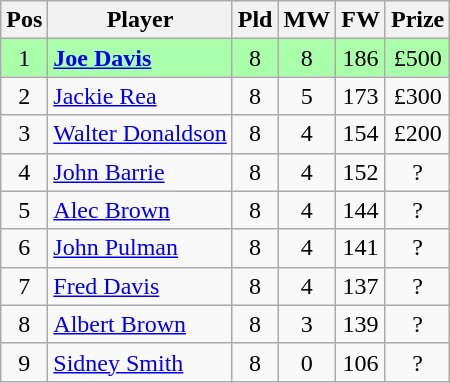<table class="wikitable" style="text-align: center;">
<tr>
<th>Pos</th>
<th>Player</th>
<th>Pld</th>
<th>MW</th>
<th>FW</th>
<th>Prize</th>
</tr>
<tr style="background:#aaffaa;">
<td>1</td>
<td align=left> <strong><a href='#'>Joe Davis</a></strong></td>
<td>8</td>
<td>8</td>
<td>186</td>
<td>£500</td>
</tr>
<tr>
<td>2</td>
<td align=left> <a href='#'>Jackie Rea</a></td>
<td>8</td>
<td>5</td>
<td>173</td>
<td>£300</td>
</tr>
<tr>
<td>3</td>
<td align=left> <a href='#'>Walter Donaldson</a></td>
<td>8</td>
<td>4</td>
<td>154</td>
<td>£200</td>
</tr>
<tr>
<td>4</td>
<td align=left> <a href='#'>John Barrie</a></td>
<td>8</td>
<td>4</td>
<td>152</td>
<td>?</td>
</tr>
<tr>
<td>5</td>
<td align=left> <a href='#'>Alec Brown</a></td>
<td>8</td>
<td>4</td>
<td>144</td>
<td>?</td>
</tr>
<tr>
<td>6</td>
<td align=left> <a href='#'>John Pulman</a></td>
<td>8</td>
<td>4</td>
<td>141</td>
<td>?</td>
</tr>
<tr>
<td>7</td>
<td align=left> <a href='#'>Fred Davis</a></td>
<td>8</td>
<td>4</td>
<td>137</td>
<td>?</td>
</tr>
<tr>
<td>8</td>
<td align=left> <a href='#'>Albert Brown</a></td>
<td>8</td>
<td>3</td>
<td>139</td>
<td>?</td>
</tr>
<tr>
<td>9</td>
<td align=left> <a href='#'>Sidney Smith</a></td>
<td>8</td>
<td>0</td>
<td>106</td>
<td>?</td>
</tr>
</table>
